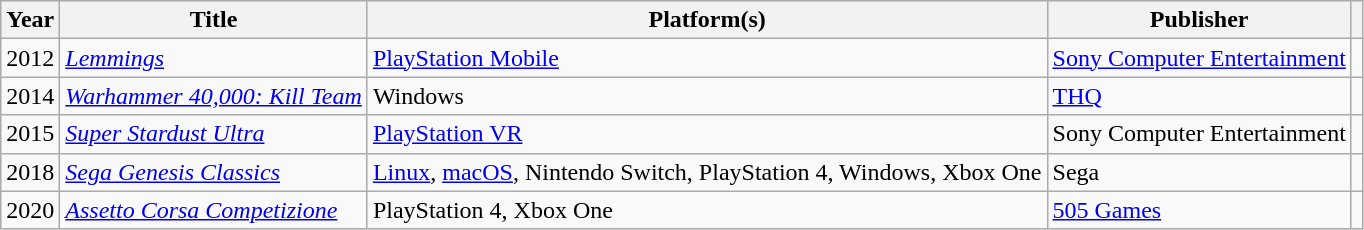<table class="wikitable sortable">
<tr>
<th>Year</th>
<th>Title</th>
<th>Platform(s)</th>
<th>Publisher</th>
<th></th>
</tr>
<tr>
<td>2012</td>
<td><em><a href='#'>Lemmings</a></em></td>
<td><a href='#'>PlayStation Mobile</a></td>
<td><a href='#'>Sony Computer Entertainment</a></td>
<td></td>
</tr>
<tr>
<td>2014</td>
<td><em><a href='#'>Warhammer 40,000: Kill Team</a></em></td>
<td>Windows</td>
<td><a href='#'>THQ</a></td>
<td></td>
</tr>
<tr>
<td>2015</td>
<td><em><a href='#'>Super Stardust Ultra</a></em></td>
<td><a href='#'>PlayStation VR</a></td>
<td>Sony Computer Entertainment</td>
<td></td>
</tr>
<tr>
<td>2018</td>
<td><em><a href='#'>Sega Genesis Classics</a></em></td>
<td><a href='#'>Linux</a>, <a href='#'>macOS</a>, Nintendo Switch, PlayStation 4, Windows, Xbox One</td>
<td>Sega</td>
<td></td>
</tr>
<tr>
<td>2020</td>
<td><em><a href='#'>Assetto Corsa Competizione</a></em></td>
<td>PlayStation 4, Xbox One</td>
<td><a href='#'>505 Games</a></td>
<td></td>
</tr>
</table>
